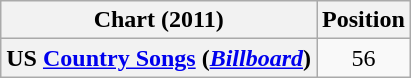<table class="wikitable plainrowheaders sortable">
<tr>
<th scope="col">Chart (2011)</th>
<th scope="col">Position</th>
</tr>
<tr>
<th scope="row">US <a href='#'>Country Songs</a> (<em><a href='#'>Billboard</a></em>)</th>
<td align="center">56</td>
</tr>
</table>
